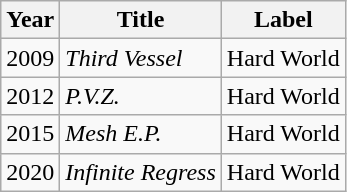<table class="wikitable">
<tr>
<th>Year</th>
<th>Title</th>
<th>Label</th>
</tr>
<tr>
<td>2009</td>
<td><em>Third Vessel</em></td>
<td>Hard World</td>
</tr>
<tr>
<td>2012</td>
<td><em>P.V.Z.</em></td>
<td>Hard World</td>
</tr>
<tr>
<td>2015</td>
<td><em>Mesh E.P.</em></td>
<td>Hard World</td>
</tr>
<tr>
<td>2020</td>
<td><em>Infinite Regress</em></td>
<td>Hard World</td>
</tr>
</table>
